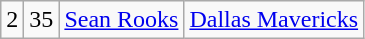<table class="wikitable">
<tr style="text-align:center;" bgcolor="">
<td>2</td>
<td>35</td>
<td><a href='#'>Sean Rooks</a></td>
<td><a href='#'>Dallas Mavericks</a></td>
</tr>
</table>
